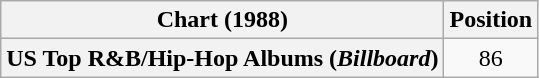<table class="wikitable plainrowheaders" style="text-align:center">
<tr>
<th scope="col">Chart (1988)</th>
<th scope="col">Position</th>
</tr>
<tr>
<th scope="row">US Top R&B/Hip-Hop Albums (<em>Billboard</em>)</th>
<td>86</td>
</tr>
</table>
